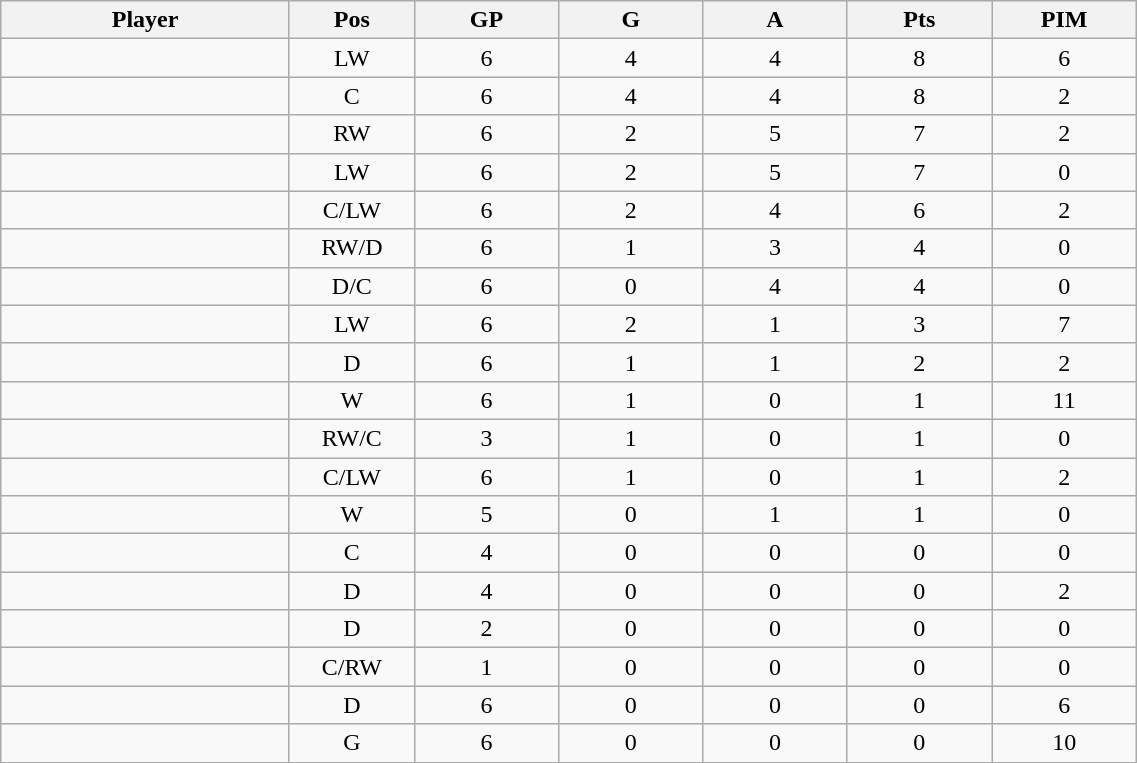<table class="wikitable sortable" width="60%">
<tr ALIGN="center">
<th bgcolor="#DDDDFF" width="10%">Player</th>
<th bgcolor="#DDDDFF" width="3%" title="Position">Pos</th>
<th bgcolor="#DDDDFF" width="5%" title="Games played">GP</th>
<th bgcolor="#DDDDFF" width="5%" title="Goals">G</th>
<th bgcolor="#DDDDFF" width="5%" title="Assists">A</th>
<th bgcolor="#DDDDFF" width="5%" title="Points">Pts</th>
<th bgcolor="#DDDDFF" width="5%" title="Penalties in Minutes">PIM</th>
</tr>
<tr align="center">
<td align="right"></td>
<td>LW</td>
<td>6</td>
<td>4</td>
<td>4</td>
<td>8</td>
<td>6</td>
</tr>
<tr align="center">
<td align="right"></td>
<td>C</td>
<td>6</td>
<td>4</td>
<td>4</td>
<td>8</td>
<td>2</td>
</tr>
<tr align="center">
<td align="right"></td>
<td>RW</td>
<td>6</td>
<td>2</td>
<td>5</td>
<td>7</td>
<td>2</td>
</tr>
<tr align="center">
<td align="right"></td>
<td>LW</td>
<td>6</td>
<td>2</td>
<td>5</td>
<td>7</td>
<td>0</td>
</tr>
<tr align="center">
<td align="right"></td>
<td>C/LW</td>
<td>6</td>
<td>2</td>
<td>4</td>
<td>6</td>
<td>2</td>
</tr>
<tr align="center">
<td align="right"></td>
<td>RW/D</td>
<td>6</td>
<td>1</td>
<td>3</td>
<td>4</td>
<td>0</td>
</tr>
<tr align="center">
<td align="right"></td>
<td>D/C</td>
<td>6</td>
<td>0</td>
<td>4</td>
<td>4</td>
<td>0</td>
</tr>
<tr align="center">
<td align="right"></td>
<td>LW</td>
<td>6</td>
<td>2</td>
<td>1</td>
<td>3</td>
<td>7</td>
</tr>
<tr align="center">
<td align="right"></td>
<td>D</td>
<td>6</td>
<td>1</td>
<td>1</td>
<td>2</td>
<td>2</td>
</tr>
<tr align="center">
<td align="right"></td>
<td>W</td>
<td>6</td>
<td>1</td>
<td>0</td>
<td>1</td>
<td>11</td>
</tr>
<tr align="center">
<td align="right"></td>
<td>RW/C</td>
<td>3</td>
<td>1</td>
<td>0</td>
<td>1</td>
<td>0</td>
</tr>
<tr align="center">
<td align="right"></td>
<td>C/LW</td>
<td>6</td>
<td>1</td>
<td>0</td>
<td>1</td>
<td>2</td>
</tr>
<tr align="center">
<td align="right"></td>
<td>W</td>
<td>5</td>
<td>0</td>
<td>1</td>
<td>1</td>
<td>0</td>
</tr>
<tr align="center">
<td align="right"></td>
<td>C</td>
<td>4</td>
<td>0</td>
<td>0</td>
<td>0</td>
<td>0</td>
</tr>
<tr align="center">
<td align="right"></td>
<td>D</td>
<td>4</td>
<td>0</td>
<td>0</td>
<td>0</td>
<td>2</td>
</tr>
<tr align="center">
<td align="right"></td>
<td>D</td>
<td>2</td>
<td>0</td>
<td>0</td>
<td>0</td>
<td>0</td>
</tr>
<tr align="center">
<td align="right"></td>
<td>C/RW</td>
<td>1</td>
<td>0</td>
<td>0</td>
<td>0</td>
<td>0</td>
</tr>
<tr align="center">
<td align="right"></td>
<td>D</td>
<td>6</td>
<td>0</td>
<td>0</td>
<td>0</td>
<td>6</td>
</tr>
<tr align="center">
<td align="right"></td>
<td>G</td>
<td>6</td>
<td>0</td>
<td>0</td>
<td>0</td>
<td>10</td>
</tr>
</table>
